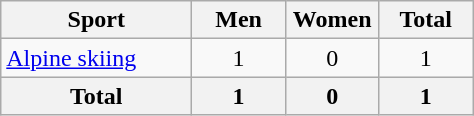<table class="wikitable sortable" style="text-align:center;">
<tr>
<th width=120>Sport</th>
<th width=55>Men</th>
<th width=55>Women</th>
<th width=55>Total</th>
</tr>
<tr>
<td align=left><a href='#'>Alpine skiing</a></td>
<td>1</td>
<td>0</td>
<td>1</td>
</tr>
<tr>
<th>Total</th>
<th>1</th>
<th>0</th>
<th>1</th>
</tr>
</table>
